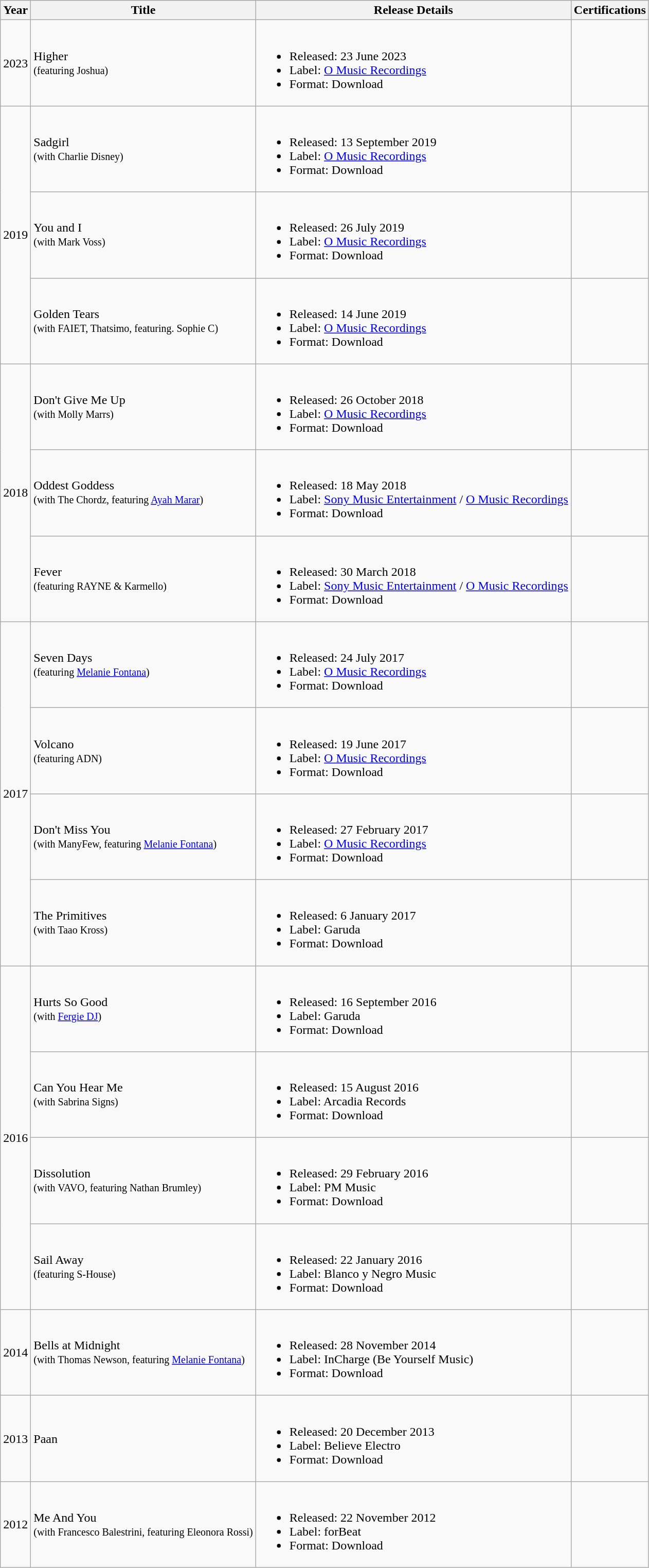<table class="wikitable sortable">
<tr>
<th>Year</th>
<th>Title</th>
<th>Release Details</th>
<th>Certifications</th>
</tr>
<tr>
<td>2023</td>
<td>Higher<br><small>(featuring Joshua)</small></td>
<td><br><ul><li>Released: 23 June 2023</li><li>Label: <a href='#'>O Music Recordings</a></li><li>Format: Download</li></ul></td>
<td></td>
</tr>
<tr>
<td rowspan="3">2019</td>
<td>Sadgirl<br><small>(with Charlie Disney)</small></td>
<td><br><ul><li>Released: 13 September 2019</li><li>Label: <a href='#'>O Music Recordings</a></li><li>Format: Download</li></ul></td>
<td></td>
</tr>
<tr>
<td>You and I<br><small>(with Mark Voss)</small></td>
<td><br><ul><li>Released: 26 July 2019</li><li>Label: <a href='#'>O Music Recordings</a></li><li>Format: Download</li></ul></td>
<td></td>
</tr>
<tr>
<td>Golden Tears<br><small>(with FAIET, Thatsimo, featuring. Sophie C)</small></td>
<td><br><ul><li>Released: 14 June 2019</li><li>Label: <a href='#'>O Music Recordings</a></li><li>Format: Download</li></ul></td>
<td></td>
</tr>
<tr>
<td rowspan="3">2018</td>
<td>Don't Give Me Up<br><small>(with Molly Marrs)</small></td>
<td><br><ul><li>Released: 26 October 2018</li><li>Label: <a href='#'>O Music Recordings</a></li><li>Format: Download</li></ul></td>
<td></td>
</tr>
<tr>
<td>Oddest Goddess<br><small>(with The Chordz, featuring <a href='#'>Ayah Marar</a>)</small></td>
<td><br><ul><li>Released: 18 May 2018</li><li>Label: <a href='#'>Sony Music Entertainment</a> / <a href='#'>O Music Recordings</a></li><li>Format: Download</li></ul></td>
<td></td>
</tr>
<tr>
<td>Fever<br><small>(featuring RAYNE & Karmello)</small></td>
<td><br><ul><li>Released: 30 March 2018</li><li>Label: <a href='#'>Sony Music Entertainment</a> / <a href='#'>O Music Recordings</a></li><li>Format: Download</li></ul></td>
<td></td>
</tr>
<tr>
<td rowspan="4">2017</td>
<td>Seven Days<br><small>(featuring <a href='#'>Melanie Fontana</a>)</small></td>
<td><br><ul><li>Released: 24 July 2017</li><li>Label: <a href='#'>O Music Recordings</a></li><li>Format: Download</li></ul></td>
<td></td>
</tr>
<tr>
<td>Volcano<br><small>(featuring ADN)</small></td>
<td><br><ul><li>Released: 19 June 2017</li><li>Label: <a href='#'>O Music Recordings</a></li><li>Format: Download</li></ul></td>
<td></td>
</tr>
<tr>
<td>Don't Miss You<br><small>(with ManyFew, featuring <a href='#'>Melanie Fontana</a>)</small></td>
<td><br><ul><li>Released: 27 February 2017</li><li>Label: <a href='#'>O Music Recordings</a></li><li>Format: Download</li></ul></td>
<td></td>
</tr>
<tr>
<td>The Primitives<br><small>(with Taao Kross)</small></td>
<td><br><ul><li>Released: 6 January 2017</li><li>Label: Garuda</li><li>Format: Download</li></ul></td>
<td></td>
</tr>
<tr>
<td rowspan="4">2016</td>
<td>Hurts So Good<br><small>(with <a href='#'>Fergie DJ</a>)</small></td>
<td><br><ul><li>Released: 16 September 2016</li><li>Label: Garuda</li><li>Format: Download</li></ul></td>
<td></td>
</tr>
<tr>
<td>Can You Hear Me<br><small>(with Sabrina Signs)</small></td>
<td><br><ul><li>Released: 15 August 2016</li><li>Label: Arcadia Records</li><li>Format: Download</li></ul></td>
<td></td>
</tr>
<tr>
<td>Dissolution<br><small>(with VAVO, featuring Nathan Brumley)</small></td>
<td><br><ul><li>Released: 29 February 2016</li><li>Label: PM Music</li><li>Format: Download</li></ul></td>
<td></td>
</tr>
<tr>
<td>Sail Away<br><small>(featuring S-House)</small></td>
<td><br><ul><li>Released: 22 January 2016</li><li>Label: Blanco y Negro Music</li><li>Format: Download</li></ul></td>
<td></td>
</tr>
<tr>
<td>2014</td>
<td>Bells at Midnight<br><small>(with Thomas Newson, featuring <a href='#'>Melanie Fontana</a>)</small></td>
<td><br><ul><li>Released: 28 November 2014</li><li>Label: InCharge (Be Yourself Music)</li><li>Format: Download</li></ul></td>
<td></td>
</tr>
<tr>
<td>2013</td>
<td>Paan</td>
<td><br><ul><li>Released: 20 December 2013</li><li>Label: Believe Electro</li><li>Format: Download</li></ul></td>
<td></td>
</tr>
<tr>
<td>2012</td>
<td>Me And You<br><small>(with Francesco Balestrini, featuring Eleonora Rossi)</small></td>
<td><br><ul><li>Released: 22 November 2012</li><li>Label: forBeat</li><li>Format: Download</li></ul></td>
<td></td>
</tr>
</table>
